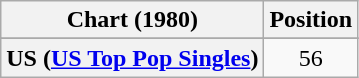<table class="wikitable plainrowheaders">
<tr>
<th>Chart (1980)</th>
<th>Position</th>
</tr>
<tr>
</tr>
<tr>
<th scope="row">US (<a href='#'>US Top Pop Singles</a>)</th>
<td align="center">56</td>
</tr>
</table>
